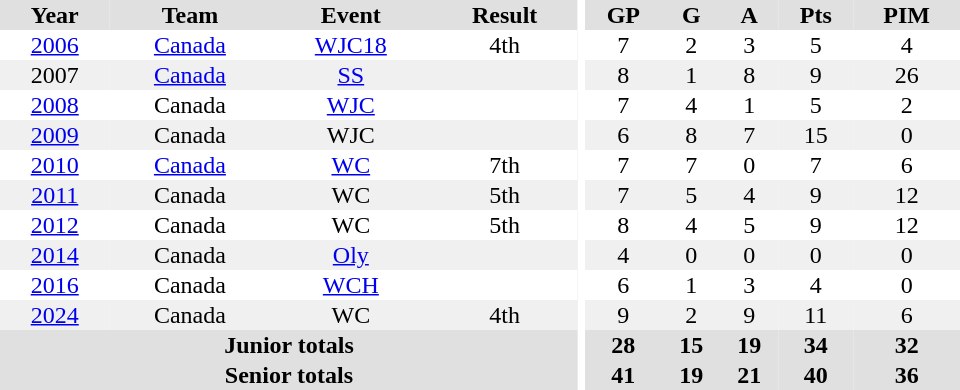<table border="0" cellpadding="1" cellspacing="0" ID="Table3" style="text-align:center; width:40em;">
<tr bgcolor="#e0e0e0">
<th>Year</th>
<th>Team</th>
<th>Event</th>
<th>Result</th>
<th rowspan="99" bgcolor="#fff"></th>
<th>GP</th>
<th>G</th>
<th>A</th>
<th>Pts</th>
<th>PIM</th>
</tr>
<tr>
<td><a href='#'>2006</a></td>
<td><a href='#'>Canada</a></td>
<td><a href='#'>WJC18</a></td>
<td>4th</td>
<td>7</td>
<td>2</td>
<td>3</td>
<td>5</td>
<td>4</td>
</tr>
<tr bgcolor="#f0f0f0">
<td>2007</td>
<td><a href='#'>Canada</a></td>
<td><a href='#'>SS</a></td>
<td></td>
<td>8</td>
<td>1</td>
<td>8</td>
<td>9</td>
<td>26</td>
</tr>
<tr>
<td><a href='#'>2008</a></td>
<td>Canada</td>
<td><a href='#'>WJC</a></td>
<td></td>
<td>7</td>
<td>4</td>
<td>1</td>
<td>5</td>
<td>2</td>
</tr>
<tr bgcolor="#f0f0f0">
<td><a href='#'>2009</a></td>
<td>Canada</td>
<td>WJC</td>
<td></td>
<td>6</td>
<td>8</td>
<td>7</td>
<td>15</td>
<td>0</td>
</tr>
<tr>
<td><a href='#'>2010</a></td>
<td><a href='#'>Canada</a></td>
<td><a href='#'>WC</a></td>
<td>7th</td>
<td>7</td>
<td>7</td>
<td>0</td>
<td>7</td>
<td>6</td>
</tr>
<tr bgcolor="#f0f0f0">
<td><a href='#'>2011</a></td>
<td>Canada</td>
<td>WC</td>
<td>5th</td>
<td>7</td>
<td>5</td>
<td>4</td>
<td>9</td>
<td>12</td>
</tr>
<tr>
<td><a href='#'>2012</a></td>
<td>Canada</td>
<td>WC</td>
<td>5th</td>
<td>8</td>
<td>4</td>
<td>5</td>
<td>9</td>
<td>12</td>
</tr>
<tr bgcolor="#f0f0f0">
<td><a href='#'>2014</a></td>
<td>Canada</td>
<td><a href='#'>Oly</a></td>
<td></td>
<td>4</td>
<td>0</td>
<td>0</td>
<td>0</td>
<td>0</td>
</tr>
<tr>
<td><a href='#'>2016</a></td>
<td>Canada</td>
<td><a href='#'>WCH</a></td>
<td></td>
<td>6</td>
<td>1</td>
<td>3</td>
<td>4</td>
<td>0</td>
</tr>
<tr bgcolor="#f0f0f0">
<td><a href='#'>2024</a></td>
<td>Canada</td>
<td>WC</td>
<td>4th</td>
<td>9</td>
<td>2</td>
<td>9</td>
<td>11</td>
<td>6</td>
</tr>
<tr bgcolor="#e0e0e0">
<th colspan="4">Junior totals</th>
<th>28</th>
<th>15</th>
<th>19</th>
<th>34</th>
<th>32</th>
</tr>
<tr bgcolor="#e0e0e0">
<th colspan="4">Senior totals</th>
<th>41</th>
<th>19</th>
<th>21</th>
<th>40</th>
<th>36</th>
</tr>
</table>
